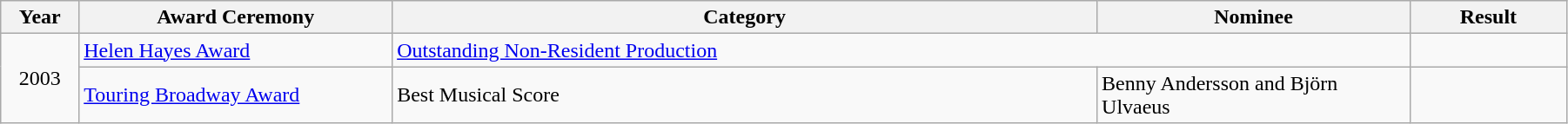<table class="wikitable" style="width:95%;">
<tr>
<th style="width:5%;">Year</th>
<th style="width:20%;">Award Ceremony</th>
<th style="width:45%;">Category</th>
<th style="width:20%;">Nominee</th>
<th style="width:10%;">Result</th>
</tr>
<tr>
<td rowspan="2" style="text-align:center;">2003</td>
<td><a href='#'>Helen Hayes Award</a></td>
<td colspan="2"><a href='#'>Outstanding Non-Resident Production</a></td>
<td></td>
</tr>
<tr>
<td><a href='#'>Touring Broadway Award</a></td>
<td>Best Musical Score</td>
<td>Benny Andersson and Björn Ulvaeus</td>
<td></td>
</tr>
</table>
